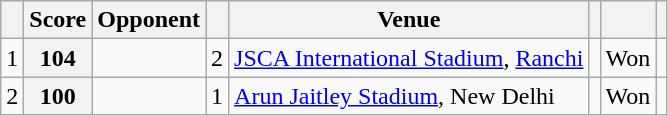<table class="wikitable plainrowheaders sortable">
<tr>
<th scope="col"></th>
<th scope="col">Score</th>
<th scope="col">Opponent</th>
<th scope="col"><a href='#'></a></th>
<th scope="col">Venue</th>
<th scope="col"></th>
<th scope="col"></th>
<th scope="col" class="unsortable"></th>
</tr>
<tr>
<td>1</td>
<th scope="row">104</th>
<td></td>
<td>2</td>
<td><a href='#'>JSCA International Stadium</a>, <a href='#'>Ranchi</a></td>
<td></td>
<td>Won</td>
<td></td>
</tr>
<tr>
<td>2</td>
<th scope="row">100</th>
<td></td>
<td>1</td>
<td><a href='#'>Arun Jaitley Stadium</a>, New Delhi</td>
<td></td>
<td>Won</td>
<td></td>
</tr>
</table>
